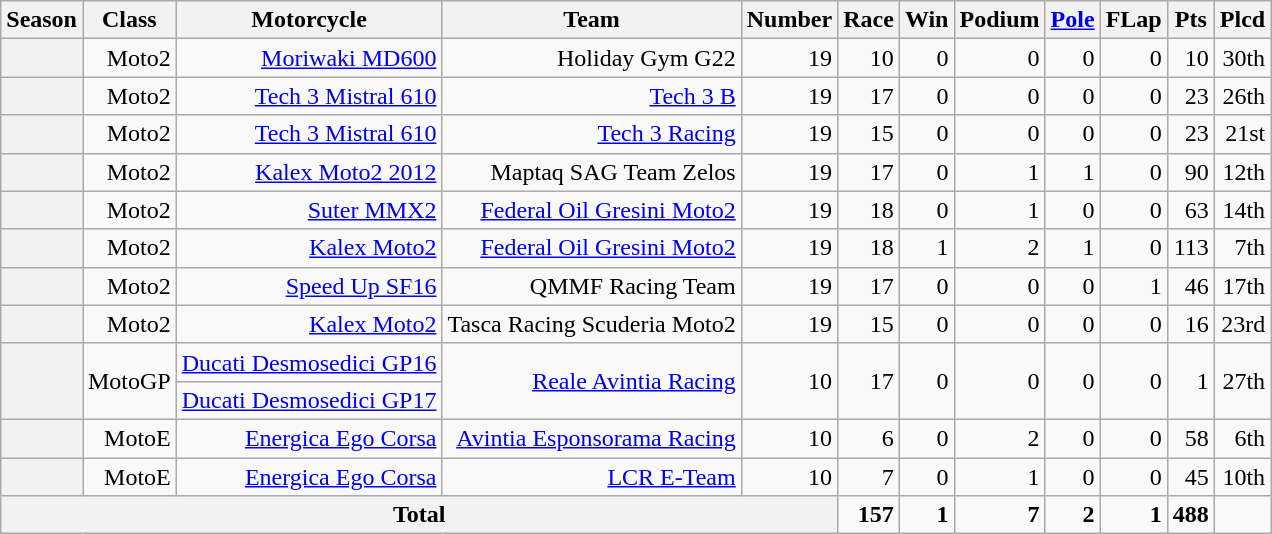<table class="wikitable">
<tr>
<th>Season</th>
<th>Class</th>
<th>Motorcycle</th>
<th>Team</th>
<th>Number</th>
<th>Race</th>
<th>Win</th>
<th>Podium</th>
<th><a href='#'>Pole</a></th>
<th>FLap</th>
<th>Pts</th>
<th>Plcd</th>
</tr>
<tr align="right">
<th></th>
<td>Moto2</td>
<td><a href='#'>Moriwaki MD600</a></td>
<td>Holiday Gym G22</td>
<td>19</td>
<td>10</td>
<td>0</td>
<td>0</td>
<td>0</td>
<td>0</td>
<td>10</td>
<td>30th</td>
</tr>
<tr align="right">
<th></th>
<td>Moto2</td>
<td><a href='#'>Tech 3 Mistral 610</a></td>
<td><a href='#'>Tech 3 B</a></td>
<td>19</td>
<td>17</td>
<td>0</td>
<td>0</td>
<td>0</td>
<td>0</td>
<td>23</td>
<td>26th</td>
</tr>
<tr align="right">
<th></th>
<td>Moto2</td>
<td><a href='#'>Tech 3 Mistral 610</a></td>
<td><a href='#'>Tech 3 Racing</a></td>
<td>19</td>
<td>15</td>
<td>0</td>
<td>0</td>
<td>0</td>
<td>0</td>
<td>23</td>
<td>21st</td>
</tr>
<tr align="right">
<th></th>
<td>Moto2</td>
<td><a href='#'>Kalex Moto2 2012</a></td>
<td>Maptaq SAG Team Zelos</td>
<td>19</td>
<td>17</td>
<td>0</td>
<td>1</td>
<td>1</td>
<td>0</td>
<td>90</td>
<td>12th</td>
</tr>
<tr align="right">
<th></th>
<td>Moto2</td>
<td><a href='#'>Suter MMX2</a></td>
<td><a href='#'>Federal Oil Gresini Moto2</a></td>
<td>19</td>
<td>18</td>
<td>0</td>
<td>1</td>
<td>0</td>
<td>0</td>
<td>63</td>
<td>14th</td>
</tr>
<tr align="right">
<th></th>
<td>Moto2</td>
<td><a href='#'>Kalex Moto2</a></td>
<td><a href='#'>Federal Oil Gresini Moto2</a></td>
<td>19</td>
<td>18</td>
<td>1</td>
<td>2</td>
<td>1</td>
<td>0</td>
<td>113</td>
<td>7th</td>
</tr>
<tr align="right">
<th></th>
<td>Moto2</td>
<td><a href='#'>Speed Up SF16</a></td>
<td>QMMF Racing Team</td>
<td>19</td>
<td>17</td>
<td>0</td>
<td>0</td>
<td>0</td>
<td>1</td>
<td>46</td>
<td>17th</td>
</tr>
<tr align="right">
<th></th>
<td>Moto2</td>
<td><a href='#'>Kalex Moto2</a></td>
<td>Tasca Racing Scuderia Moto2</td>
<td>19</td>
<td>15</td>
<td>0</td>
<td>0</td>
<td>0</td>
<td>0</td>
<td>16</td>
<td>23rd</td>
</tr>
<tr align="right">
<th rowspan=2></th>
<td rowspan=2>MotoGP</td>
<td><a href='#'>Ducati Desmosedici GP16</a></td>
<td rowspan=2><a href='#'>Reale Avintia Racing</a></td>
<td rowspan=2>10</td>
<td rowspan=2>17</td>
<td rowspan=2>0</td>
<td rowspan=2>0</td>
<td rowspan=2>0</td>
<td rowspan=2>0</td>
<td rowspan=2>1</td>
<td rowspan=2>27th</td>
</tr>
<tr align="right">
<td><a href='#'>Ducati Desmosedici GP17</a></td>
</tr>
<tr align="right">
<th></th>
<td>MotoE</td>
<td><a href='#'>Energica Ego Corsa</a></td>
<td><a href='#'>Avintia Esponsorama Racing</a></td>
<td>10</td>
<td>6</td>
<td>0</td>
<td>2</td>
<td>0</td>
<td>0</td>
<td>58</td>
<td>6th</td>
</tr>
<tr align="right">
<th></th>
<td>MotoE</td>
<td><a href='#'>Energica Ego Corsa</a></td>
<td><a href='#'>LCR E-Team</a></td>
<td>10</td>
<td>7</td>
<td>0</td>
<td>1</td>
<td>0</td>
<td>0</td>
<td>45</td>
<td>10th</td>
</tr>
<tr align="right">
<th colspan=5>Total</th>
<td><strong>157</strong></td>
<td><strong>1</strong></td>
<td><strong>7</strong></td>
<td><strong>2</strong></td>
<td><strong>1</strong></td>
<td><strong>488</strong></td>
<td></td>
</tr>
</table>
